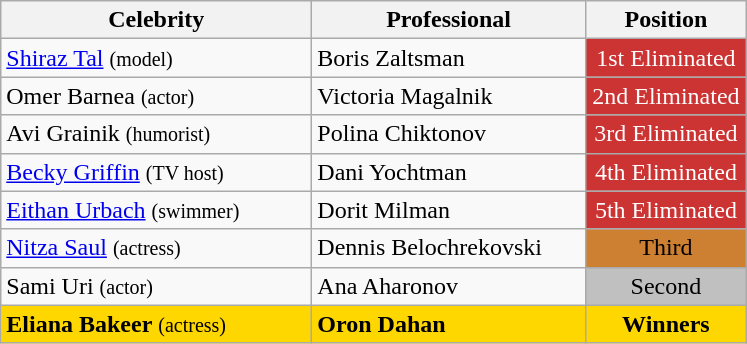<table class="wikitable" border="1">
<tr>
<th width="200">Celebrity</th>
<th width="175">Professional</th>
<th width="100">Position</th>
</tr>
<tr>
<td><a href='#'>Shiraz Tal</a> <small>(model)</small></td>
<td>Boris Zaltsman</td>
<td style="background: #c33; color: #fff;"  align="center">1st Eliminated</td>
</tr>
<tr>
<td>Omer Barnea <small>(actor)</small></td>
<td>Victoria Magalnik</td>
<td style="background: #c33; color: #fff;"  align="center">2nd Eliminated</td>
</tr>
<tr>
<td>Avi Grainik <small>(humorist)</small></td>
<td>Polina Chiktonov</td>
<td style="background: #c33; color: #fff;"  align="center">3rd Eliminated</td>
</tr>
<tr>
<td><a href='#'>Becky Griffin</a> <small>(TV host)</small></td>
<td>Dani Yochtman</td>
<td style="background: #c33; color: #fff;"  align="center">4th Eliminated</td>
</tr>
<tr>
<td><a href='#'>Eithan Urbach</a> <small>(swimmer)</small></td>
<td>Dorit Milman</td>
<td style="background: #c33; color: #fff;"  align="center">5th Eliminated</td>
</tr>
<tr>
<td><a href='#'>Nitza Saul</a> <small>(actress)</small></td>
<td>Dennis Belochrekovski</td>
<td style="background: #CD7F32;"  align="center">Third</td>
</tr>
<tr>
<td>Sami Uri <small>(actor)</small></td>
<td>Ana Aharonov</td>
<td style="background: silver;"  align="center">Second</td>
</tr>
<tr>
<td style="background: gold;"><strong>Eliana Bakeer</strong> <small>(actress)</small></td>
<td style="background: gold;"><strong>Oron Dahan</strong></td>
<td style="background: gold;"  align="center"><strong>Winners</strong></td>
</tr>
</table>
